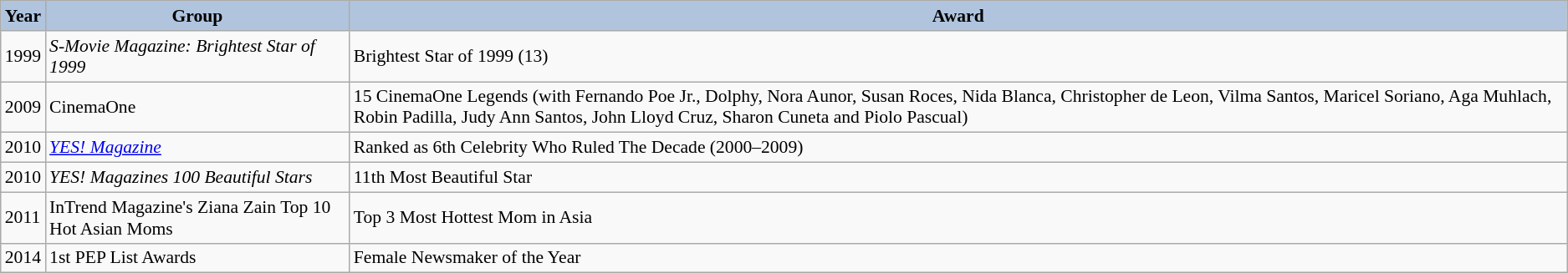<table class="wikitable" style="font-size:90%">
<tr>
<th style="background:#B0C4DE;">Year</th>
<th style="background:#B0C4DE;">Group</th>
<th style="background:#B0C4DE;">Award</th>
</tr>
<tr>
<td>1999</td>
<td><em>S-Movie Magazine: Brightest Star of 1999</em></td>
<td>Brightest Star of 1999 (13)</td>
</tr>
<tr>
<td>2009</td>
<td>CinemaOne</td>
<td>15 CinemaOne Legends (with Fernando Poe Jr., Dolphy, Nora Aunor, Susan Roces, Nida Blanca, Christopher de Leon, Vilma Santos,  Maricel Soriano, Aga Muhlach, Robin Padilla, Judy Ann Santos, John Lloyd Cruz, Sharon Cuneta and Piolo Pascual)</td>
</tr>
<tr>
<td>2010</td>
<td><em><a href='#'>YES! Magazine</a></em></td>
<td>Ranked as 6th Celebrity Who Ruled The Decade (2000–2009)</td>
</tr>
<tr>
<td>2010</td>
<td><em>YES! Magazines 100 Beautiful Stars</td>
<td>11th Most Beautiful Star </td>
</tr>
<tr>
<td>2011</td>
<td>InTrend Magazine's Ziana Zain Top 10 Hot Asian Moms</td>
<td>Top 3 Most Hottest Mom in Asia </td>
</tr>
<tr>
<td>2014</td>
<td>1st PEP List Awards</td>
<td>Female Newsmaker of the Year</td>
</tr>
</table>
